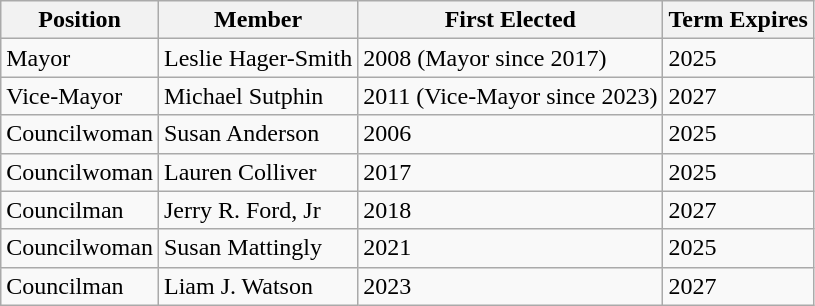<table class="wikitable">
<tr>
<th>Position</th>
<th>Member</th>
<th>First Elected</th>
<th>Term Expires</th>
</tr>
<tr>
<td>Mayor</td>
<td>Leslie Hager-Smith</td>
<td>2008 (Mayor since 2017)</td>
<td>2025</td>
</tr>
<tr>
<td>Vice-Mayor</td>
<td>Michael Sutphin</td>
<td>2011 (Vice-Mayor since 2023)</td>
<td>2027</td>
</tr>
<tr>
<td>Councilwoman</td>
<td>Susan Anderson</td>
<td>2006</td>
<td>2025</td>
</tr>
<tr>
<td>Councilwoman</td>
<td>Lauren Colliver</td>
<td>2017</td>
<td>2025</td>
</tr>
<tr>
<td>Councilman</td>
<td>Jerry R. Ford, Jr</td>
<td>2018</td>
<td>2027</td>
</tr>
<tr>
<td>Councilwoman</td>
<td>Susan Mattingly</td>
<td>2021</td>
<td>2025</td>
</tr>
<tr>
<td>Councilman</td>
<td>Liam J. Watson</td>
<td>2023</td>
<td>2027</td>
</tr>
</table>
